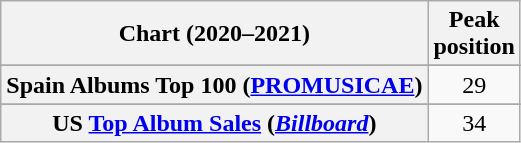<table class="wikitable sortable plainrowheaders" style="text-align:center">
<tr>
<th scope="col">Chart (2020–2021)</th>
<th scope="col">Peak<br>position</th>
</tr>
<tr>
</tr>
<tr>
</tr>
<tr>
</tr>
<tr>
</tr>
<tr>
<th scope="row">Spain Albums Top 100 (<a href='#'>PROMUSICAE</a>)</th>
<td>29</td>
</tr>
<tr>
</tr>
<tr>
</tr>
<tr>
</tr>
<tr>
</tr>
<tr>
<th scope="row">US <a href='#'>Top Album Sales</a> (<em><a href='#'>Billboard</a></em>)</th>
<td>34</td>
</tr>
</table>
